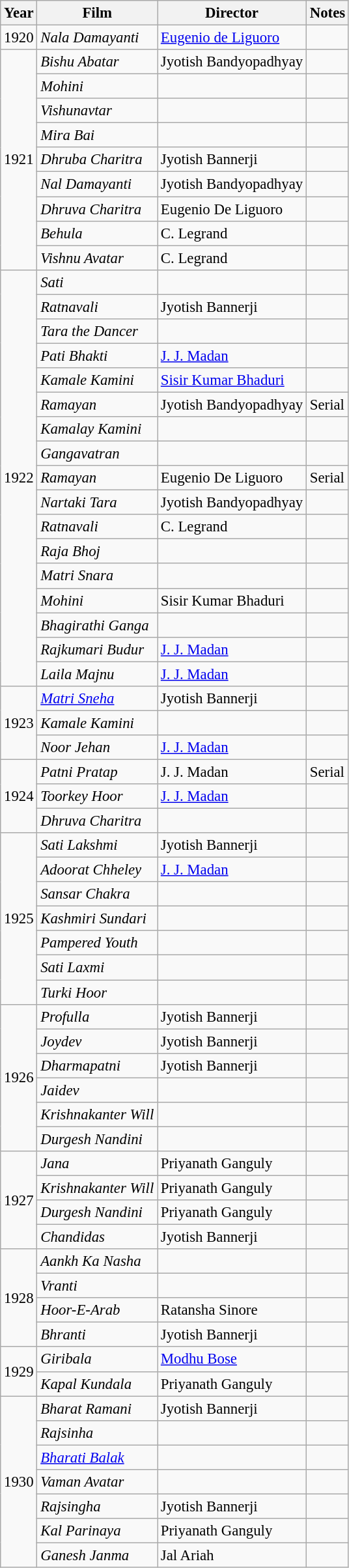<table class="wikitable" style="font-size: 95%;">
<tr>
<th>Year</th>
<th>Film</th>
<th>Director</th>
<th>Notes</th>
</tr>
<tr>
<td>1920</td>
<td><em>Nala Damayanti</em></td>
<td><a href='#'>Eugenio de Liguoro</a></td>
<td></td>
</tr>
<tr>
<td rowspan="9">1921</td>
<td><em>Bishu Abatar</em></td>
<td>Jyotish Bandyopadhyay</td>
<td></td>
</tr>
<tr>
<td><em>Mohini</em></td>
<td></td>
<td></td>
</tr>
<tr>
<td><em>Vishunavtar</em></td>
<td></td>
<td></td>
</tr>
<tr>
<td><em>Mira Bai</em></td>
<td></td>
<td></td>
</tr>
<tr>
<td><em>Dhruba Charitra</em></td>
<td>Jyotish Bannerji</td>
<td></td>
</tr>
<tr>
<td><em>Nal Damayanti</em></td>
<td>Jyotish Bandyopadhyay</td>
<td></td>
</tr>
<tr>
<td><em>Dhruva Charitra</em></td>
<td>Eugenio De Liguoro</td>
<td></td>
</tr>
<tr>
<td><em>Behula</em></td>
<td>C. Legrand</td>
<td></td>
</tr>
<tr>
<td><em>Vishnu Avatar</em></td>
<td>C. Legrand</td>
<td></td>
</tr>
<tr>
<td rowspan="17">1922</td>
<td><em>Sati</em></td>
<td></td>
<td></td>
</tr>
<tr>
<td><em>Ratnavali</em></td>
<td>Jyotish Bannerji</td>
<td></td>
</tr>
<tr>
<td><em>Tara the Dancer</em></td>
<td></td>
<td></td>
</tr>
<tr>
<td><em>Pati Bhakti</em></td>
<td><a href='#'>J. J. Madan</a></td>
<td></td>
</tr>
<tr>
<td><em>Kamale Kamini</em></td>
<td><a href='#'>Sisir Kumar Bhaduri</a></td>
<td></td>
</tr>
<tr>
<td><em>Ramayan</em></td>
<td>Jyotish Bandyopadhyay</td>
<td>Serial</td>
</tr>
<tr>
<td><em>Kamalay Kamini</em></td>
<td></td>
<td></td>
</tr>
<tr>
<td><em>Gangavatran</em></td>
<td></td>
<td></td>
</tr>
<tr>
<td><em>Ramayan</em></td>
<td>Eugenio De Liguoro</td>
<td>Serial</td>
</tr>
<tr>
<td><em>Nartaki Tara</em></td>
<td>Jyotish Bandyopadhyay</td>
<td></td>
</tr>
<tr>
<td><em>Ratnavali</em></td>
<td>C. Legrand</td>
<td></td>
</tr>
<tr>
<td><em>Raja Bhoj</em></td>
<td></td>
<td></td>
</tr>
<tr>
<td><em>Matri Snara</em></td>
<td></td>
<td></td>
</tr>
<tr>
<td><em>Mohini</em></td>
<td>Sisir Kumar Bhaduri</td>
<td></td>
</tr>
<tr>
<td><em>Bhagirathi Ganga</em></td>
<td></td>
<td></td>
</tr>
<tr>
<td><em>Rajkumari Budur</em></td>
<td><a href='#'>J. J. Madan</a></td>
<td></td>
</tr>
<tr>
<td><em>Laila Majnu</em></td>
<td><a href='#'>J. J. Madan</a></td>
<td></td>
</tr>
<tr>
<td rowspan="3">1923</td>
<td><em><a href='#'>Matri Sneha</a></em></td>
<td>Jyotish Bannerji</td>
<td></td>
</tr>
<tr>
<td><em>Kamale Kamini</em></td>
<td></td>
<td></td>
</tr>
<tr>
<td><em>Noor Jehan</em></td>
<td><a href='#'>J. J. Madan</a></td>
<td></td>
</tr>
<tr>
<td rowspan="3">1924</td>
<td><em>Patni Pratap</em></td>
<td>J. J. Madan</td>
<td>Serial</td>
</tr>
<tr>
<td><em>Toorkey Hoor</em></td>
<td><a href='#'>J. J. Madan</a></td>
<td></td>
</tr>
<tr>
<td><em>Dhruva Charitra</em></td>
<td></td>
<td></td>
</tr>
<tr>
<td rowspan="7">1925</td>
<td><em>Sati Lakshmi</em></td>
<td>Jyotish Bannerji</td>
<td></td>
</tr>
<tr>
<td><em>Adoorat Chheley</em></td>
<td><a href='#'>J. J. Madan</a></td>
<td></td>
</tr>
<tr>
<td><em>Sansar Chakra</em></td>
<td></td>
<td></td>
</tr>
<tr>
<td><em>Kashmiri Sundari</em></td>
<td></td>
<td></td>
</tr>
<tr>
<td><em>Pampered Youth</em></td>
<td></td>
<td></td>
</tr>
<tr>
<td><em>Sati Laxmi</em></td>
<td></td>
<td></td>
</tr>
<tr>
<td><em>Turki Hoor</em></td>
<td></td>
<td></td>
</tr>
<tr>
<td rowspan="6">1926</td>
<td><em>Profulla</em></td>
<td>Jyotish Bannerji</td>
<td></td>
</tr>
<tr>
<td><em>Joydev</em></td>
<td>Jyotish Bannerji</td>
<td></td>
</tr>
<tr>
<td><em>Dharmapatni</em></td>
<td>Jyotish Bannerji</td>
<td></td>
</tr>
<tr>
<td><em>Jaidev</em></td>
<td></td>
<td></td>
</tr>
<tr>
<td><em>Krishnakanter Will</em></td>
<td></td>
<td></td>
</tr>
<tr>
<td><em>Durgesh Nandini</em></td>
<td></td>
<td></td>
</tr>
<tr>
<td rowspan="4">1927</td>
<td><em>Jana</em></td>
<td>Priyanath Ganguly</td>
<td></td>
</tr>
<tr>
<td><em>Krishnakanter Will</em></td>
<td>Priyanath Ganguly</td>
<td></td>
</tr>
<tr>
<td><em>Durgesh Nandini</em></td>
<td>Priyanath Ganguly</td>
<td></td>
</tr>
<tr>
<td><em>Chandidas</em></td>
<td>Jyotish Bannerji</td>
<td></td>
</tr>
<tr>
<td rowspan="4">1928</td>
<td><em>Aankh Ka Nasha</em></td>
<td></td>
<td></td>
</tr>
<tr>
<td><em>Vranti</em></td>
<td></td>
<td></td>
</tr>
<tr>
<td><em>Hoor-E-Arab</em></td>
<td>Ratansha Sinore</td>
<td></td>
</tr>
<tr>
<td><em>Bhranti</em></td>
<td>Jyotish Bannerji</td>
<td></td>
</tr>
<tr>
<td rowspan="2">1929</td>
<td><em>Giribala</em></td>
<td><a href='#'>Modhu Bose</a></td>
<td></td>
</tr>
<tr>
<td><em>Kapal Kundala</em></td>
<td>Priyanath Ganguly</td>
<td></td>
</tr>
<tr>
<td rowspan="7">1930</td>
<td><em>Bharat Ramani</em></td>
<td>Jyotish Bannerji</td>
<td></td>
</tr>
<tr>
<td><em>Rajsinha</em></td>
<td></td>
<td></td>
</tr>
<tr>
<td><em><a href='#'>Bharati Balak</a></em></td>
<td></td>
<td></td>
</tr>
<tr>
<td><em>Vaman Avatar</em></td>
<td></td>
<td></td>
</tr>
<tr>
<td><em>Rajsingha</em></td>
<td>Jyotish Bannerji</td>
<td></td>
</tr>
<tr>
<td><em>Kal Parinaya</em></td>
<td>Priyanath Ganguly</td>
<td></td>
</tr>
<tr>
<td><em>Ganesh Janma</em></td>
<td>Jal Ariah</td>
<td></td>
</tr>
</table>
